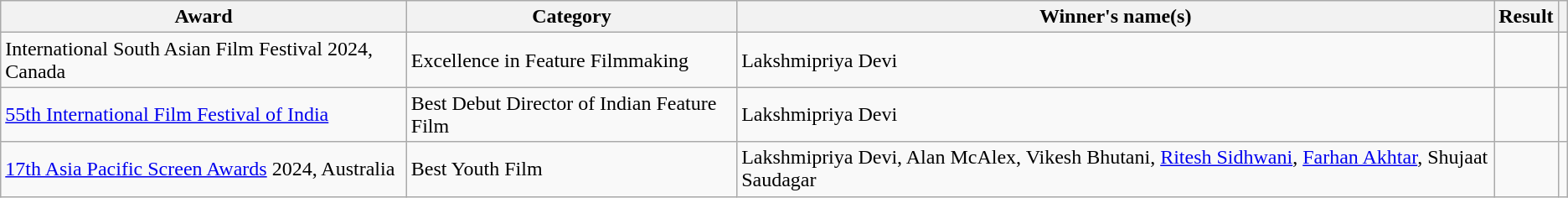<table class="wikitable sortable">
<tr>
<th>Award</th>
<th>Category</th>
<th>Winner's name(s)</th>
<th>Result</th>
<th></th>
</tr>
<tr>
<td>International South Asian Film Festival 2024, Canada</td>
<td>Excellence in Feature Filmmaking</td>
<td>Lakshmipriya Devi</td>
<td></td>
<td></td>
</tr>
<tr>
<td><a href='#'>55th International Film Festival of India</a></td>
<td>Best Debut Director of Indian Feature Film</td>
<td>Lakshmipriya Devi</td>
<td></td>
<td></td>
</tr>
<tr>
<td><a href='#'>17th Asia Pacific Screen Awards</a> 2024, Australia</td>
<td>Best Youth Film</td>
<td>Lakshmipriya Devi, Alan McAlex, Vikesh Bhutani, <a href='#'>Ritesh Sidhwani</a>, <a href='#'>Farhan Akhtar</a>, Shujaat Saudagar</td>
<td></td>
<td></td>
</tr>
</table>
